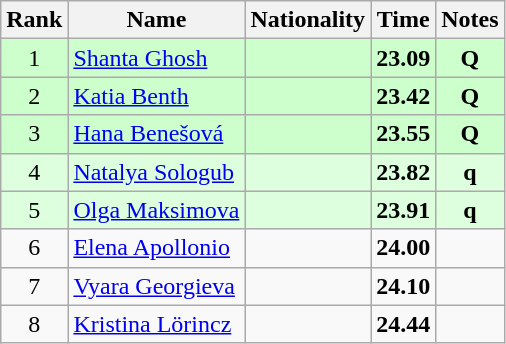<table class="wikitable sortable" style="text-align:center">
<tr>
<th>Rank</th>
<th>Name</th>
<th>Nationality</th>
<th>Time</th>
<th>Notes</th>
</tr>
<tr bgcolor=ccffcc>
<td>1</td>
<td align=left><a href='#'>Shanta Ghosh</a></td>
<td align=left></td>
<td><strong>23.09</strong></td>
<td><strong>Q</strong></td>
</tr>
<tr bgcolor=ccffcc>
<td>2</td>
<td align=left><a href='#'>Katia Benth</a></td>
<td align=left></td>
<td><strong>23.42</strong></td>
<td><strong>Q</strong></td>
</tr>
<tr bgcolor=ccffcc>
<td>3</td>
<td align=left><a href='#'>Hana Benešová</a></td>
<td align=left></td>
<td><strong>23.55</strong></td>
<td><strong>Q</strong></td>
</tr>
<tr bgcolor=ddffdd>
<td>4</td>
<td align=left><a href='#'>Natalya Sologub</a></td>
<td align=left></td>
<td><strong>23.82</strong></td>
<td><strong>q</strong></td>
</tr>
<tr bgcolor=ddffdd>
<td>5</td>
<td align=left><a href='#'>Olga Maksimova</a></td>
<td align=left></td>
<td><strong>23.91</strong></td>
<td><strong>q</strong></td>
</tr>
<tr>
<td>6</td>
<td align=left><a href='#'>Elena Apollonio</a></td>
<td align=left></td>
<td><strong>24.00</strong></td>
<td></td>
</tr>
<tr>
<td>7</td>
<td align=left><a href='#'>Vyara Georgieva</a></td>
<td align=left></td>
<td><strong>24.10</strong></td>
<td></td>
</tr>
<tr>
<td>8</td>
<td align=left><a href='#'>Kristina Lörincz</a></td>
<td align=left></td>
<td><strong>24.44</strong></td>
<td></td>
</tr>
</table>
